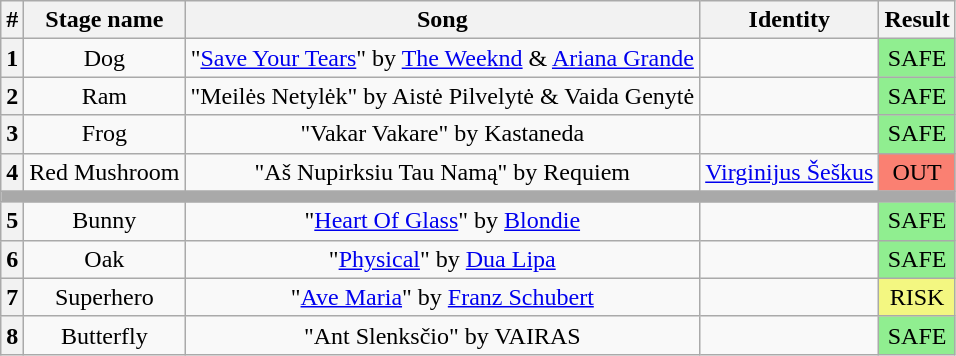<table class="wikitable plainrowheaders" style="text-align: center;">
<tr>
<th>#</th>
<th>Stage name</th>
<th>Song</th>
<th>Identity</th>
<th>Result</th>
</tr>
<tr>
<th>1</th>
<td>Dog</td>
<td>"<a href='#'>Save Your Tears</a>" by <a href='#'>The Weeknd</a> & <a href='#'>Ariana Grande</a></td>
<td></td>
<td bgcolor="lightgreen">SAFE</td>
</tr>
<tr>
<th>2</th>
<td>Ram</td>
<td>"Meilės Netylėk" by Aistė Pilvelytė & Vaida Genytė</td>
<td></td>
<td bgcolor="lightgreen">SAFE</td>
</tr>
<tr>
<th>3</th>
<td>Frog</td>
<td>"Vakar Vakare" by Kastaneda</td>
<td></td>
<td bgcolor="lightgreen">SAFE</td>
</tr>
<tr>
<th>4</th>
<td>Red Mushroom</td>
<td>"Aš Nupirksiu Tau Namą" by Requiem</td>
<td><a href='#'>Virginijus Šeškus</a></td>
<td bgcolor="salmon">OUT</td>
</tr>
<tr>
<td colspan="5" style="background:darkgray"></td>
</tr>
<tr>
<th>5</th>
<td>Bunny</td>
<td>"<a href='#'>Heart Of Glass</a>" by <a href='#'>Blondie</a></td>
<td></td>
<td bgcolor="lightgreen">SAFE</td>
</tr>
<tr>
<th>6</th>
<td>Oak</td>
<td>"<a href='#'>Physical</a>" by <a href='#'>Dua Lipa</a></td>
<td></td>
<td bgcolor="lightgreen">SAFE</td>
</tr>
<tr>
<th>7</th>
<td>Superhero</td>
<td>"<a href='#'>Ave Maria</a>" by <a href='#'>Franz Schubert</a></td>
<td></td>
<td bgcolor="#F3F781">RISK</td>
</tr>
<tr>
<th>8</th>
<td>Butterfly</td>
<td>"Ant Slenksčio" by VAIRAS</td>
<td></td>
<td bgcolor="lightgreen">SAFE</td>
</tr>
</table>
